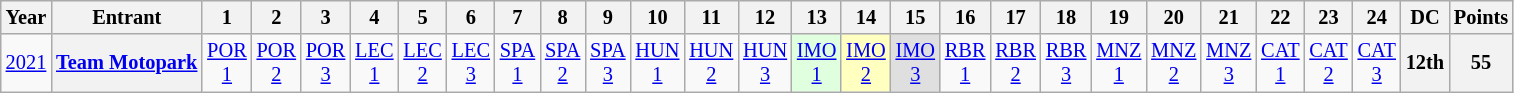<table class="wikitable" style="text-align:center; font-size:85%;">
<tr>
<th>Year</th>
<th>Entrant</th>
<th>1</th>
<th>2</th>
<th>3</th>
<th>4</th>
<th>5</th>
<th>6</th>
<th>7</th>
<th>8</th>
<th>9</th>
<th>10</th>
<th>11</th>
<th>12</th>
<th>13</th>
<th>14</th>
<th>15</th>
<th>16</th>
<th>17</th>
<th>18</th>
<th>19</th>
<th>20</th>
<th>21</th>
<th>22</th>
<th>23</th>
<th>24</th>
<th>DC</th>
<th>Points</th>
</tr>
<tr>
<td><a href='#'>2021</a></td>
<th nowrap><a href='#'>Team Motopark</a></th>
<td><a href='#'>POR<br>1</a></td>
<td><a href='#'>POR<br>2</a></td>
<td><a href='#'>POR<br>3</a></td>
<td><a href='#'>LEC<br>1</a></td>
<td><a href='#'>LEC<br>2</a></td>
<td><a href='#'>LEC<br>3</a></td>
<td><a href='#'>SPA<br>1</a></td>
<td><a href='#'>SPA<br>2</a></td>
<td><a href='#'>SPA<br>3</a></td>
<td><a href='#'>HUN<br>1</a></td>
<td><a href='#'>HUN<br>2</a></td>
<td><a href='#'>HUN<br>3</a></td>
<td style="background:#DFFFDF;"><a href='#'>IMO<br>1</a><br></td>
<td style="background:#FFFFBF;"><a href='#'>IMO<br>2</a><br></td>
<td style="background:#DFDFDF;"><a href='#'>IMO<br>3</a><br></td>
<td><a href='#'>RBR<br>1</a></td>
<td><a href='#'>RBR<br>2</a></td>
<td><a href='#'>RBR<br>3</a></td>
<td><a href='#'>MNZ<br>1</a></td>
<td><a href='#'>MNZ<br>2</a></td>
<td><a href='#'>MNZ<br>3</a></td>
<td><a href='#'>CAT<br>1</a></td>
<td><a href='#'>CAT<br>2</a></td>
<td><a href='#'>CAT<br>3</a></td>
<th>12th</th>
<th>55</th>
</tr>
</table>
